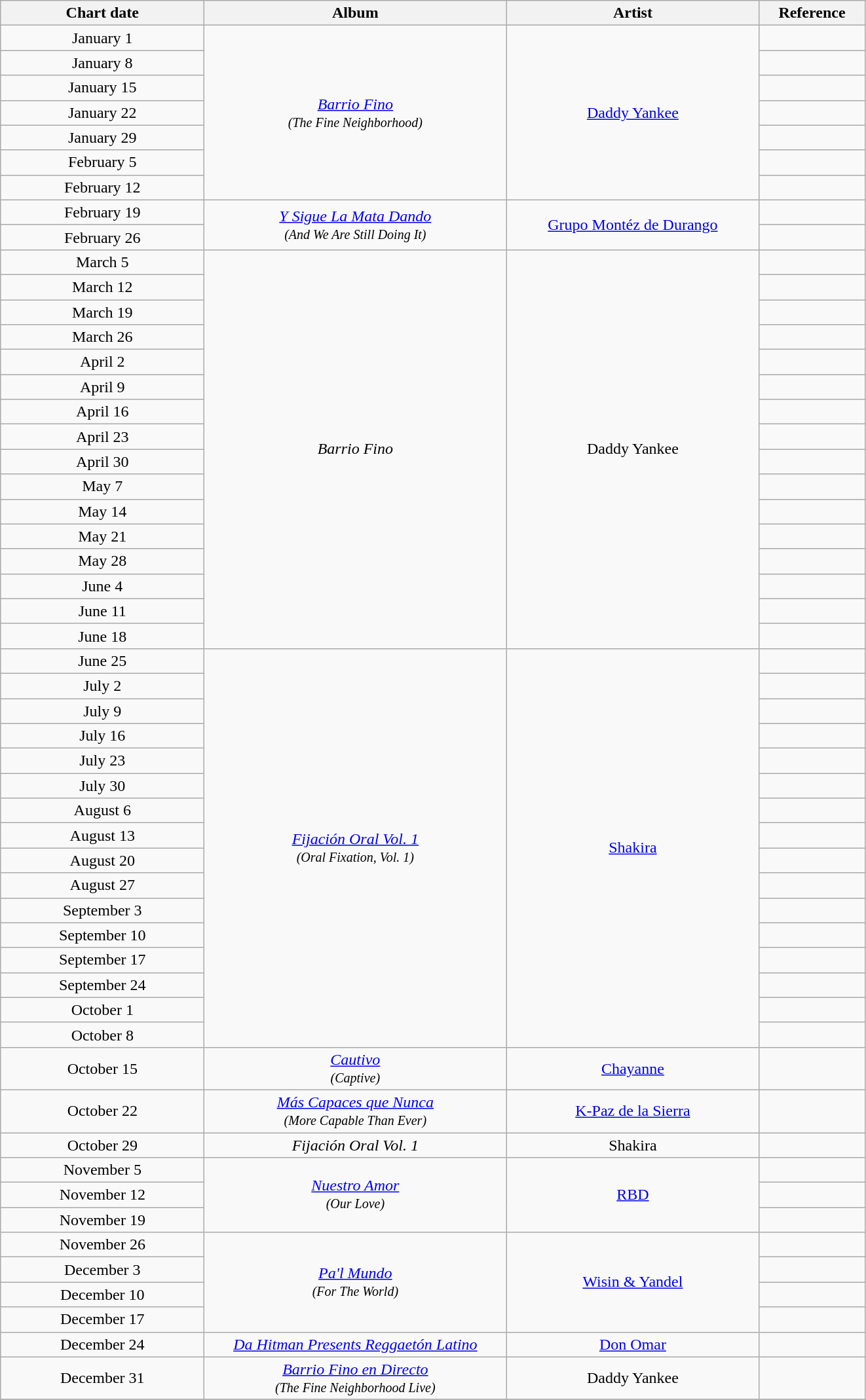<table class="wikitable" style="text-align: center">
<tr>
<th width="200"><strong>Chart date</strong></th>
<th width="300"><strong>Album</strong></th>
<th width="250"><strong>Artist</strong></th>
<th width="100" class="unsortable"><strong>Reference</strong></th>
</tr>
<tr>
<td>January 1</td>
<td rowspan="7"><em><a href='#'>Barrio Fino</a></em> <br><small><em>(The Fine Neighborhood)</em></small></td>
<td rowspan="7"><a href='#'>Daddy Yankee</a></td>
<td></td>
</tr>
<tr>
<td>January 8</td>
<td></td>
</tr>
<tr>
<td>January 15</td>
<td></td>
</tr>
<tr>
<td>January 22</td>
<td></td>
</tr>
<tr>
<td>January 29</td>
<td></td>
</tr>
<tr>
<td>February 5</td>
<td></td>
</tr>
<tr>
<td>February 12</td>
<td></td>
</tr>
<tr>
<td>February 19</td>
<td rowspan="2"><em><a href='#'>Y Sigue La Mata Dando</a></em> <br><small><em>(And We Are Still Doing It)</em></small></td>
<td rowspan="2"><a href='#'>Grupo Montéz de Durango</a></td>
<td></td>
</tr>
<tr>
<td>February 26</td>
<td></td>
</tr>
<tr>
<td>March 5</td>
<td rowspan="16"><em>Barrio Fino</em></td>
<td rowspan="16">Daddy Yankee</td>
<td></td>
</tr>
<tr>
<td>March 12</td>
<td></td>
</tr>
<tr>
<td>March 19</td>
<td></td>
</tr>
<tr>
<td>March 26</td>
<td></td>
</tr>
<tr>
<td>April 2</td>
<td></td>
</tr>
<tr>
<td>April 9</td>
<td></td>
</tr>
<tr>
<td>April 16</td>
<td></td>
</tr>
<tr>
<td>April 23</td>
<td></td>
</tr>
<tr>
<td>April 30</td>
<td></td>
</tr>
<tr>
<td>May 7</td>
<td></td>
</tr>
<tr>
<td>May 14</td>
<td></td>
</tr>
<tr>
<td>May 21</td>
<td></td>
</tr>
<tr>
<td>May 28</td>
<td></td>
</tr>
<tr>
<td>June 4</td>
<td></td>
</tr>
<tr>
<td>June 11</td>
<td></td>
</tr>
<tr>
<td>June 18</td>
<td></td>
</tr>
<tr>
<td>June 25</td>
<td rowspan="16"><em><a href='#'>Fijación Oral Vol. 1</a></em> <br><small><em>(Oral Fixation, Vol. 1)</em></small></td>
<td rowspan="16"><a href='#'>Shakira</a></td>
<td></td>
</tr>
<tr>
<td>July 2</td>
<td></td>
</tr>
<tr>
<td>July 9</td>
<td></td>
</tr>
<tr>
<td>July 16</td>
<td></td>
</tr>
<tr>
<td>July 23</td>
<td></td>
</tr>
<tr>
<td>July 30</td>
<td></td>
</tr>
<tr>
<td>August 6</td>
<td></td>
</tr>
<tr>
<td>August 13</td>
<td></td>
</tr>
<tr>
<td>August 20</td>
<td></td>
</tr>
<tr>
<td>August 27</td>
<td></td>
</tr>
<tr>
<td>September 3</td>
<td></td>
</tr>
<tr>
<td>September 10</td>
<td></td>
</tr>
<tr>
<td>September 17</td>
<td></td>
</tr>
<tr>
<td>September 24</td>
<td></td>
</tr>
<tr>
<td>October 1</td>
<td></td>
</tr>
<tr>
<td>October 8</td>
<td></td>
</tr>
<tr>
<td>October 15</td>
<td><em><a href='#'>Cautivo</a></em> <br><small><em>(Captive)</em></small></td>
<td><a href='#'>Chayanne</a></td>
<td></td>
</tr>
<tr>
<td>October 22</td>
<td><em><a href='#'>Más Capaces que Nunca</a></em> <br><small><em>(More Capable Than Ever)</em></small></td>
<td><a href='#'>K-Paz de la Sierra</a></td>
<td></td>
</tr>
<tr>
<td>October 29</td>
<td><em>Fijación Oral Vol. 1</em></td>
<td>Shakira</td>
<td></td>
</tr>
<tr>
<td>November 5</td>
<td rowspan="3"><em><a href='#'>Nuestro Amor</a></em> <br><small><em>(Our Love)</em></small></td>
<td rowspan="3"><a href='#'>RBD</a></td>
<td></td>
</tr>
<tr>
<td>November 12</td>
<td></td>
</tr>
<tr>
<td>November 19</td>
<td></td>
</tr>
<tr>
<td>November 26</td>
<td rowspan="4"><em><a href='#'>Pa'l Mundo</a></em> <br><small><em>(For The World)</em></small></td>
<td rowspan="4"><a href='#'>Wisin & Yandel</a></td>
<td></td>
</tr>
<tr>
<td>December 3</td>
<td></td>
</tr>
<tr>
<td>December 10</td>
<td></td>
</tr>
<tr>
<td>December 17</td>
<td></td>
</tr>
<tr>
<td>December 24</td>
<td><em><a href='#'>Da Hitman Presents Reggaetón Latino</a></em></td>
<td><a href='#'>Don Omar</a></td>
<td></td>
</tr>
<tr>
<td>December 31</td>
<td><em><a href='#'>Barrio Fino en Directo</a></em> <br><small><em>(The Fine Neighborhood Live)</em></small></td>
<td>Daddy Yankee</td>
<td></td>
</tr>
<tr>
</tr>
</table>
